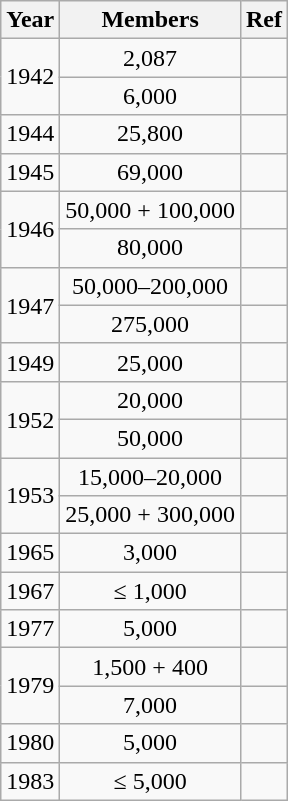<table class=wikitable style=text-align:center>
<tr>
<th>Year</th>
<th>Members</th>
<th>Ref</th>
</tr>
<tr>
<td rowspan=2>1942</td>
<td>2,087 </td>
<td></td>
</tr>
<tr>
<td>6,000</td>
<td></td>
</tr>
<tr>
<td>1944</td>
<td>25,800</td>
<td></td>
</tr>
<tr>
<td>1945</td>
<td>69,000</td>
<td></td>
</tr>
<tr>
<td rowspan=2>1946</td>
<td>50,000  + 100,000 </td>
<td></td>
</tr>
<tr>
<td>80,000</td>
<td></td>
</tr>
<tr>
<td rowspan=2>1947</td>
<td>50,000–200,000</td>
<td></td>
</tr>
<tr>
<td>275,000 </td>
<td></td>
</tr>
<tr>
<td>1949</td>
<td>25,000</td>
<td></td>
</tr>
<tr>
<td rowspan=2>1952</td>
<td>20,000</td>
<td></td>
</tr>
<tr>
<td>50,000 </td>
<td></td>
</tr>
<tr>
<td rowspan=2>1953</td>
<td>15,000–20,000</td>
<td></td>
</tr>
<tr>
<td>25,000 + 300,000 </td>
<td></td>
</tr>
<tr>
<td>1965</td>
<td>3,000</td>
<td></td>
</tr>
<tr>
<td>1967</td>
<td>≤ 1,000</td>
<td></td>
</tr>
<tr>
<td>1977</td>
<td>5,000</td>
<td></td>
</tr>
<tr>
<td rowspan=2>1979</td>
<td>1,500 + 400 </td>
<td></td>
</tr>
<tr>
<td>7,000 </td>
<td></td>
</tr>
<tr>
<td>1980</td>
<td>5,000</td>
<td></td>
</tr>
<tr>
<td>1983</td>
<td>≤ 5,000</td>
<td></td>
</tr>
</table>
